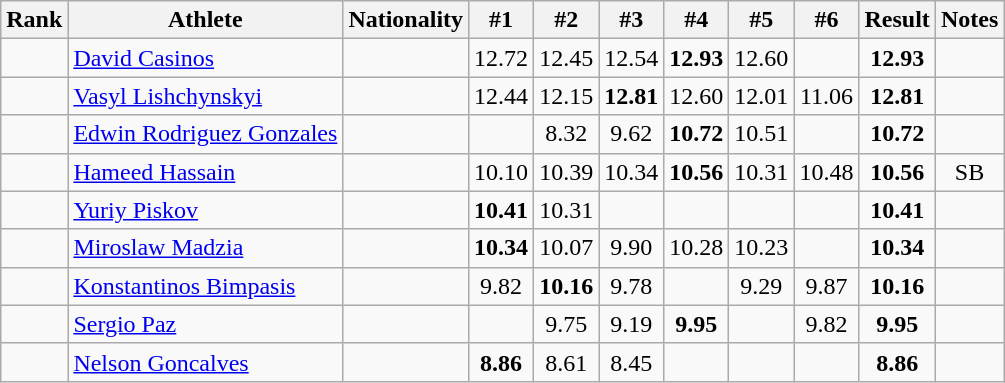<table class="wikitable sortable" style="text-align:center">
<tr>
<th>Rank</th>
<th>Athlete</th>
<th>Nationality</th>
<th>#1</th>
<th>#2</th>
<th>#3</th>
<th>#4</th>
<th>#5</th>
<th>#6</th>
<th>Result</th>
<th>Notes</th>
</tr>
<tr>
<td></td>
<td align=left><a href='#'>David Casinos</a></td>
<td align=left></td>
<td>12.72</td>
<td>12.45</td>
<td>12.54</td>
<td><strong>12.93</strong></td>
<td>12.60</td>
<td></td>
<td><strong>12.93</strong></td>
<td></td>
</tr>
<tr>
<td></td>
<td align=left><a href='#'>Vasyl Lishchynskyi</a></td>
<td align=left></td>
<td>12.44</td>
<td>12.15</td>
<td><strong>12.81</strong></td>
<td>12.60</td>
<td>12.01</td>
<td>11.06</td>
<td><strong>12.81</strong></td>
<td></td>
</tr>
<tr>
<td></td>
<td align=left><a href='#'>Edwin Rodriguez Gonzales</a></td>
<td align=left></td>
<td></td>
<td>8.32</td>
<td>9.62</td>
<td><strong>10.72</strong></td>
<td>10.51</td>
<td></td>
<td><strong>10.72</strong></td>
<td></td>
</tr>
<tr>
<td></td>
<td align=left><a href='#'>Hameed Hassain</a></td>
<td align=left></td>
<td>10.10</td>
<td>10.39</td>
<td>10.34</td>
<td><strong>10.56</strong></td>
<td>10.31</td>
<td>10.48</td>
<td><strong>10.56</strong></td>
<td>SB</td>
</tr>
<tr>
<td></td>
<td align=left><a href='#'>Yuriy Piskov</a></td>
<td align=left></td>
<td><strong>10.41</strong></td>
<td>10.31</td>
<td></td>
<td></td>
<td></td>
<td></td>
<td><strong>10.41</strong></td>
<td></td>
</tr>
<tr>
<td></td>
<td align=left><a href='#'>Miroslaw Madzia</a></td>
<td align=left></td>
<td><strong>10.34</strong></td>
<td>10.07</td>
<td>9.90</td>
<td>10.28</td>
<td>10.23</td>
<td></td>
<td><strong>10.34</strong></td>
<td></td>
</tr>
<tr>
<td></td>
<td align=left><a href='#'>Konstantinos Bimpasis</a></td>
<td align=left></td>
<td>9.82</td>
<td><strong>10.16</strong></td>
<td>9.78</td>
<td></td>
<td>9.29</td>
<td>9.87</td>
<td><strong>10.16</strong></td>
<td></td>
</tr>
<tr>
<td></td>
<td align=left><a href='#'>Sergio Paz</a></td>
<td align=left></td>
<td></td>
<td>9.75</td>
<td>9.19</td>
<td><strong>9.95</strong></td>
<td></td>
<td>9.82</td>
<td><strong>9.95</strong></td>
<td></td>
</tr>
<tr>
<td></td>
<td align=left><a href='#'>Nelson Goncalves</a></td>
<td align=left></td>
<td><strong>8.86</strong></td>
<td>8.61</td>
<td>8.45</td>
<td></td>
<td></td>
<td></td>
<td><strong>8.86</strong></td>
<td></td>
</tr>
</table>
